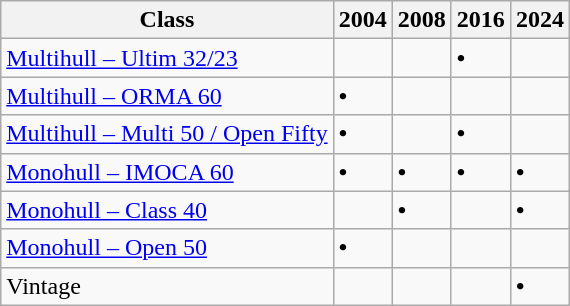<table class="wikitable center">
<tr>
<th>Class</th>
<th>2004</th>
<th>2008</th>
<th>2016</th>
<th>2024</th>
</tr>
<tr>
<td align="left"><a href='#'>Multihull – Ultim 32/23</a></td>
<td></td>
<td></td>
<td><strong>•</strong></td>
<td></td>
</tr>
<tr>
<td align="left"><a href='#'>Multihull – ORMA 60</a></td>
<td><strong>•</strong></td>
<td></td>
<td></td>
<td></td>
</tr>
<tr>
<td align="left"><a href='#'>Multihull – Multi 50 / Open Fifty</a></td>
<td><strong>•</strong></td>
<td></td>
<td><strong>•</strong></td>
<td></td>
</tr>
<tr>
<td align="left"><a href='#'>Monohull – IMOCA 60</a></td>
<td><strong>•</strong></td>
<td><strong>•</strong></td>
<td><strong>•</strong></td>
<td><strong>•</strong></td>
</tr>
<tr>
<td align="left"><a href='#'>Monohull – Class 40</a></td>
<td></td>
<td><strong>•</strong></td>
<td></td>
<td><strong>•</strong></td>
</tr>
<tr>
<td align="left"><a href='#'>Monohull – Open 50</a></td>
<td><strong>•</strong></td>
<td></td>
<td></td>
<td></td>
</tr>
<tr>
<td align="left">Vintage</td>
<td></td>
<td></td>
<td></td>
<td><strong>•</strong></td>
</tr>
</table>
